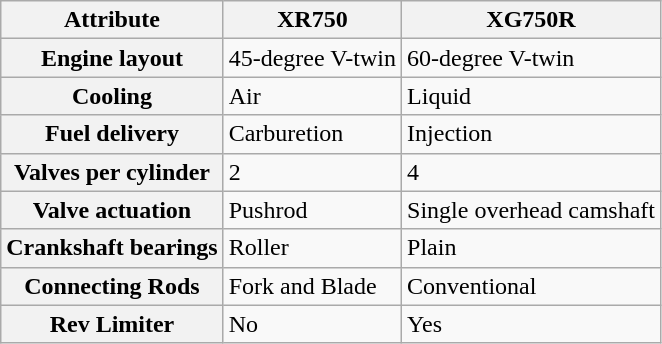<table class="wikitable">
<tr>
<th>Attribute</th>
<th>XR750</th>
<th>XG750R</th>
</tr>
<tr>
<th>Engine layout</th>
<td>45-degree V-twin</td>
<td>60-degree V-twin</td>
</tr>
<tr>
<th>Cooling</th>
<td>Air</td>
<td>Liquid</td>
</tr>
<tr>
<th>Fuel delivery</th>
<td>Carburetion</td>
<td>Injection</td>
</tr>
<tr>
<th>Valves per cylinder</th>
<td>2</td>
<td>4</td>
</tr>
<tr>
<th>Valve actuation</th>
<td>Pushrod</td>
<td>Single overhead camshaft</td>
</tr>
<tr>
<th>Crankshaft bearings</th>
<td>Roller</td>
<td>Plain</td>
</tr>
<tr>
<th>Connecting Rods</th>
<td>Fork and Blade</td>
<td>Conventional</td>
</tr>
<tr>
<th>Rev Limiter</th>
<td>No</td>
<td>Yes</td>
</tr>
</table>
